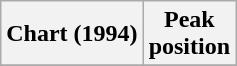<table class="wikitable">
<tr>
<th>Chart (1994)</th>
<th>Peak<br>position</th>
</tr>
<tr>
</tr>
</table>
